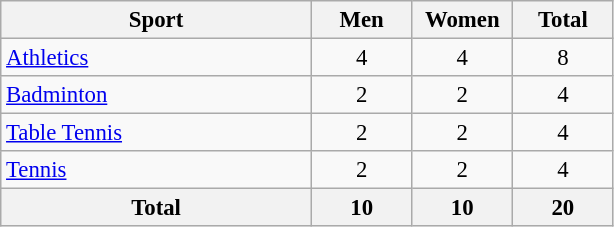<table class="wikitable" style="text-align:center; font-size: 95%">
<tr>
<th width=200>Sport</th>
<th width=60>Men</th>
<th width=60>Women</th>
<th width=60>Total</th>
</tr>
<tr>
<td align=left><a href='#'>Athletics</a></td>
<td>4</td>
<td>4</td>
<td>8</td>
</tr>
<tr>
<td align=left><a href='#'>Badminton</a></td>
<td>2</td>
<td>2</td>
<td>4</td>
</tr>
<tr>
<td align=left><a href='#'>Table Tennis</a></td>
<td>2</td>
<td>2</td>
<td>4</td>
</tr>
<tr>
<td align=left><a href='#'>Tennis</a></td>
<td>2</td>
<td>2</td>
<td>4</td>
</tr>
<tr>
<th align=left>Total</th>
<th>10</th>
<th>10</th>
<th>20</th>
</tr>
</table>
